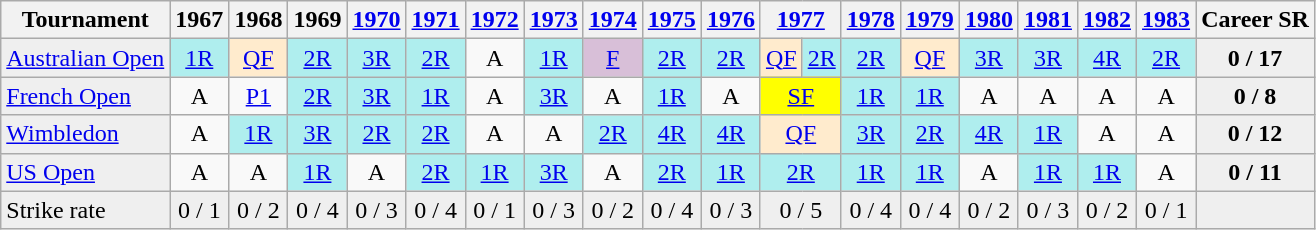<table class=wikitable style=text-align:center>
<tr>
<th>Tournament</th>
<th>1967</th>
<th>1968</th>
<th>1969</th>
<th><a href='#'>1970</a></th>
<th><a href='#'>1971</a></th>
<th><a href='#'>1972</a></th>
<th><a href='#'>1973</a></th>
<th><a href='#'>1974</a></th>
<th><a href='#'>1975</a></th>
<th><a href='#'>1976</a></th>
<th colspan=2><a href='#'>1977</a></th>
<th><a href='#'>1978</a></th>
<th><a href='#'>1979</a></th>
<th><a href='#'>1980</a></th>
<th><a href='#'>1981</a></th>
<th><a href='#'>1982</a></th>
<th><a href='#'>1983</a></th>
<th>Career SR</th>
</tr>
<tr>
<td align=left bgcolor=#efefef><a href='#'>Australian Open</a></td>
<td bgcolor=afeeee><a href='#'>1R</a></td>
<td bgcolor=ffebcd><a href='#'>QF</a></td>
<td bgcolor=afeeee><a href='#'>2R</a></td>
<td bgcolor=afeeee><a href='#'>3R</a></td>
<td bgcolor=afeeee><a href='#'>2R</a></td>
<td>A</td>
<td bgcolor=afeeee><a href='#'>1R</a></td>
<td bgcolor=thistle><a href='#'>F</a></td>
<td bgcolor=afeeee><a href='#'>2R</a></td>
<td bgcolor=afeeee><a href='#'>2R</a></td>
<td bgcolor=ffebcd><a href='#'>QF</a></td>
<td bgcolor=afeeee><a href='#'>2R</a></td>
<td bgcolor=afeeee><a href='#'>2R</a></td>
<td bgcolor=ffebcd><a href='#'>QF</a></td>
<td bgcolor=afeeee><a href='#'>3R</a></td>
<td bgcolor=afeeee><a href='#'>3R</a></td>
<td bgcolor=afeeee><a href='#'>4R</a></td>
<td bgcolor=afeeee><a href='#'>2R</a></td>
<td bgcolor=#efefef><strong>0 / 17</strong></td>
</tr>
<tr>
<td align=left bgcolor=#efefef><a href='#'>French Open</a></td>
<td>A</td>
<td><a href='#'>P1</a></td>
<td bgcolor=afeeee><a href='#'>2R</a></td>
<td bgcolor=afeeee><a href='#'>3R</a></td>
<td bgcolor=afeeee><a href='#'>1R</a></td>
<td>A</td>
<td bgcolor=afeeee><a href='#'>3R</a></td>
<td>A</td>
<td bgcolor=afeeee><a href='#'>1R</a></td>
<td>A</td>
<td bgcolor=yellow colspan=2><a href='#'>SF</a></td>
<td bgcolor=afeeee><a href='#'>1R</a></td>
<td bgcolor=afeeee><a href='#'>1R</a></td>
<td>A</td>
<td>A</td>
<td>A</td>
<td>A</td>
<td bgcolor=#efefef><strong>0 / 8</strong></td>
</tr>
<tr>
<td align=left bgcolor=#efefef><a href='#'>Wimbledon</a></td>
<td>A</td>
<td bgcolor=afeeee><a href='#'>1R</a></td>
<td bgcolor=afeeee><a href='#'>3R</a></td>
<td bgcolor=afeeee><a href='#'>2R</a></td>
<td bgcolor=afeeee><a href='#'>2R</a></td>
<td>A</td>
<td>A</td>
<td bgcolor=afeeee><a href='#'>2R</a></td>
<td bgcolor=afeeee><a href='#'>4R</a></td>
<td bgcolor=afeeee><a href='#'>4R</a></td>
<td bgcolor=ffebcd colspan=2><a href='#'>QF</a></td>
<td bgcolor=afeeee><a href='#'>3R</a></td>
<td bgcolor=afeeee><a href='#'>2R</a></td>
<td bgcolor=afeeee><a href='#'>4R</a></td>
<td bgcolor=afeeee><a href='#'>1R</a></td>
<td>A</td>
<td>A</td>
<td bgcolor=#efefef><strong>0 / 12</strong></td>
</tr>
<tr>
<td align=left bgcolor=#efefef><a href='#'>US Open</a></td>
<td>A</td>
<td>A</td>
<td bgcolor=afeeee><a href='#'>1R</a></td>
<td>A</td>
<td bgcolor=afeeee><a href='#'>2R</a></td>
<td bgcolor=afeeee><a href='#'>1R</a></td>
<td bgcolor=afeeee><a href='#'>3R</a></td>
<td>A</td>
<td bgcolor=afeeee><a href='#'>2R</a></td>
<td bgcolor=afeeee><a href='#'>1R</a></td>
<td bgcolor=afeeee colspan=2><a href='#'>2R</a></td>
<td bgcolor=afeeee><a href='#'>1R</a></td>
<td bgcolor=afeeee><a href='#'>1R</a></td>
<td>A</td>
<td bgcolor=afeeee><a href='#'>1R</a></td>
<td bgcolor=afeeee><a href='#'>1R</a></td>
<td>A</td>
<td bgcolor=#efefef><strong>0 / 11</strong></td>
</tr>
<tr style="background:#efefef;">
<td style=text-align:left>Strike rate</td>
<td>0 / 1</td>
<td>0 / 2</td>
<td>0 / 4</td>
<td>0 / 3</td>
<td>0 / 4</td>
<td>0 / 1</td>
<td>0 / 3</td>
<td>0 / 2</td>
<td>0 / 4</td>
<td>0 / 3</td>
<td colspan=2>0 / 5</td>
<td>0 / 4</td>
<td>0 / 4</td>
<td>0 / 2</td>
<td>0 / 3</td>
<td>0 / 2</td>
<td>0 / 1</td>
<td><strong></strong></td>
</tr>
</table>
